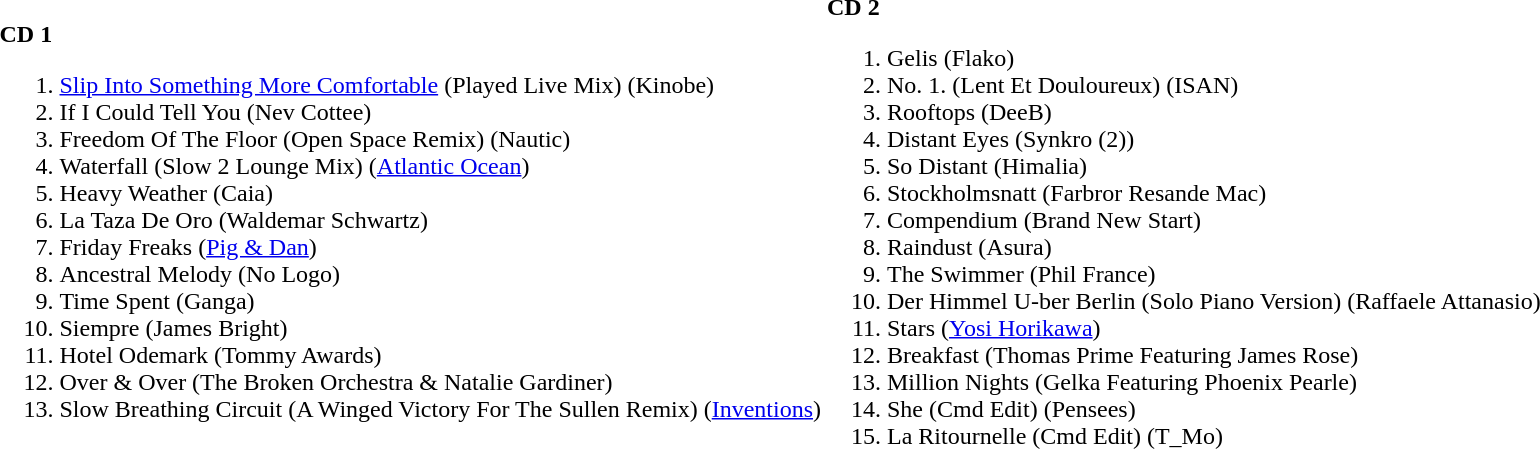<table>
<tr>
<td><strong>CD 1</strong><br><ol><li><a href='#'>Slip Into Something More Comfortable</a> (Played Live Mix) (Kinobe)</li><li>If I Could Tell You (Nev Cottee)</li><li>Freedom Of The Floor  (Open Space Remix) (Nautic)</li><li>Waterfall (Slow 2 Lounge Mix) (<a href='#'>Atlantic Ocean</a>)</li><li>Heavy Weather (Caia)</li><li>La Taza De Oro (Waldemar Schwartz)</li><li>Friday Freaks (<a href='#'>Pig & Dan</a>)</li><li>Ancestral Melody (No Logo)</li><li>Time Spent (Ganga)</li><li>Siempre	(James Bright)</li><li>Hotel Odemark (Tommy Awards)</li><li>Over & Over (The Broken Orchestra & Natalie Gardiner)</li><li>Slow Breathing Circuit (A Winged Victory For The Sullen Remix) (<a href='#'>Inventions</a>)</li></ol></td>
<td><strong>CD 2</strong><br><ol><li>Gelis (Flako)</li><li>No. 1. (Lent Et Douloureux) (ISAN)</li><li>Rooftops (DeeB)</li><li>Distant Eyes (Synkro (2))</li><li>So Distant (Himalia)</li><li>Stockholmsnatt (Farbror Resande Mac)</li><li>Compendium (Brand New Start)</li><li>Raindust (Asura)</li><li>The Swimmer (Phil France)</li><li>Der Himmel U-ber Berlin (Solo Piano Version) (Raffaele Attanasio)</li><li>Stars	(<a href='#'>Yosi Horikawa</a>)</li><li>Breakfast (Thomas Prime Featuring James Rose)</li><li>Million Nights (Gelka Featuring Phoenix Pearle)</li><li>She (Cmd Edit) (Pensees)</li><li>La Ritournelle (Cmd Edit) (T_Mo)</li></ol></td>
</tr>
</table>
